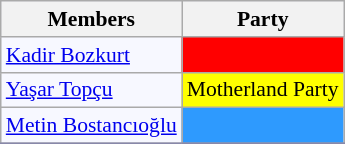<table class=wikitable style="border:1px solid #8888aa; background-color:#f7f8ff; padding:0px; font-size:90%;">
<tr>
<th>Members</th>
<th>Party</th>
</tr>
<tr>
<td><a href='#'>Kadir Bozkurt</a></td>
<td style="background: #ff0000"></td>
</tr>
<tr>
<td><a href='#'>Yaşar Topçu</a></td>
<td style="background: #ffff00">Motherland Party</td>
</tr>
<tr>
<td><a href='#'>Metin Bostancıoğlu</a></td>
<td style="background: #2E9AFE"></td>
</tr>
<tr>
</tr>
</table>
